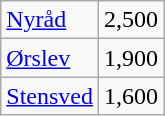<table class="wikitable" style="float:left; margin-right:1em">
<tr>
<td><a href='#'>Nyråd</a></td>
<td align="center">2,500</td>
</tr>
<tr>
<td><a href='#'>Ørslev</a></td>
<td align="center">1,900</td>
</tr>
<tr>
<td><a href='#'>Stensved</a></td>
<td align="center">1,600</td>
</tr>
</table>
